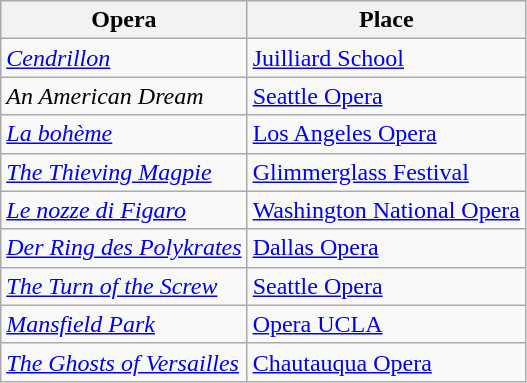<table class="wikitable">
<tr>
<th>Opera</th>
<th>Place</th>
</tr>
<tr>
<td><em><a href='#'>Cendrillon</a></em></td>
<td><a href='#'>Juilliard School</a></td>
</tr>
<tr>
<td><em>An American Dream</em></td>
<td><a href='#'>Seattle Opera</a></td>
</tr>
<tr>
<td><em><a href='#'>La bohème</a></em></td>
<td><a href='#'>Los Angeles Opera</a></td>
</tr>
<tr>
<td><em><a href='#'>The Thieving Magpie</a></em></td>
<td><a href='#'>Glimmerglass Festival</a></td>
</tr>
<tr>
<td><em><a href='#'>Le nozze di Figaro</a></em></td>
<td><a href='#'>Washington National Opera</a></td>
</tr>
<tr>
<td><em><a href='#'>Der Ring des Polykrates</a></em></td>
<td><a href='#'>Dallas Opera</a></td>
</tr>
<tr>
<td><em><a href='#'>The Turn of the Screw</a></em></td>
<td><a href='#'>Seattle Opera</a></td>
</tr>
<tr>
<td><em><a href='#'>Mansfield Park</a></em></td>
<td><a href='#'>Opera UCLA</a></td>
</tr>
<tr>
<td><em><a href='#'>The Ghosts of Versailles</a></em></td>
<td><a href='#'>Chautauqua Opera</a></td>
</tr>
</table>
